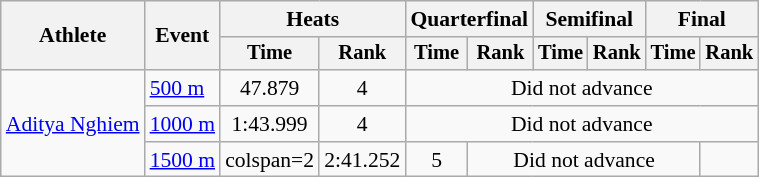<table class="wikitable" style="font-size:90%">
<tr>
<th rowspan=2>Athlete</th>
<th rowspan=2>Event</th>
<th colspan=2>Heats</th>
<th colspan=2>Quarterfinal</th>
<th colspan=2>Semifinal</th>
<th colspan=2>Final</th>
</tr>
<tr style="font-size:95%">
<th>Time</th>
<th>Rank</th>
<th>Time</th>
<th>Rank</th>
<th>Time</th>
<th>Rank</th>
<th>Time</th>
<th>Rank</th>
</tr>
<tr align=center>
<td align=left rowspan=3><a href='#'>Aditya Nghiem</a></td>
<td align=left><a href='#'>500 m</a></td>
<td>47.879</td>
<td>4</td>
<td colspan=6>Did not advance</td>
</tr>
<tr align=center>
<td align=left><a href='#'>1000 m</a></td>
<td>1:43.999</td>
<td>4</td>
<td colspan=6>Did not advance</td>
</tr>
<tr align=center>
<td align=left><a href='#'>1500 m</a></td>
<td>colspan=2</td>
<td>2:41.252</td>
<td>5</td>
<td colspan=4>Did not advance</td>
</tr>
</table>
